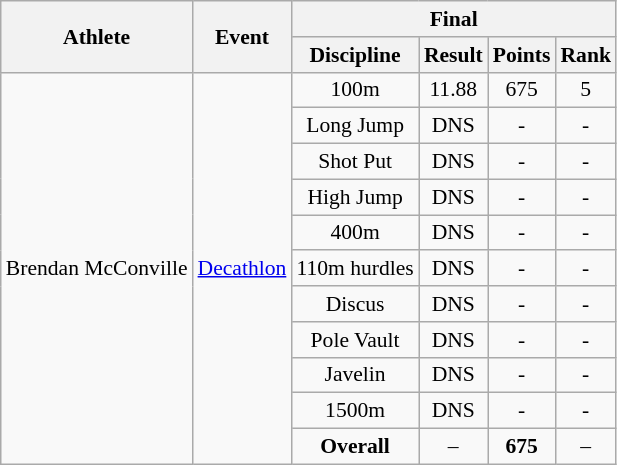<table class=wikitable style="font-size:90%">
<tr>
<th rowspan="2">Athlete</th>
<th rowspan="2">Event</th>
<th colspan="4">Final</th>
</tr>
<tr>
<th>Discipline</th>
<th>Result</th>
<th>Points</th>
<th>Rank</th>
</tr>
<tr>
<td rowspan="11">Brendan McConville</td>
<td rowspan="11"><a href='#'>Decathlon</a></td>
<td align="center">100m</td>
<td align="center">11.88</td>
<td align="center">675</td>
<td align="center">5</td>
</tr>
<tr>
<td align="center">Long Jump</td>
<td align="center">DNS</td>
<td align="center">-</td>
<td align="center">-</td>
</tr>
<tr>
<td align="center">Shot Put</td>
<td align="center">DNS</td>
<td align="center">-</td>
<td align="center">-</td>
</tr>
<tr>
<td align="center">High Jump</td>
<td align="center">DNS</td>
<td align="center">-</td>
<td align="center">-</td>
</tr>
<tr>
<td align="center">400m</td>
<td align="center">DNS</td>
<td align="center">-</td>
<td align="center">-</td>
</tr>
<tr>
<td align="center">110m hurdles</td>
<td align="center">DNS</td>
<td align="center">-</td>
<td align="center">-</td>
</tr>
<tr>
<td align="center">Discus</td>
<td align="center">DNS</td>
<td align="center">-</td>
<td align="center">-</td>
</tr>
<tr>
<td align="center">Pole Vault</td>
<td align="center">DNS</td>
<td align="center">-</td>
<td align="center">-</td>
</tr>
<tr>
<td align="center">Javelin</td>
<td align="center">DNS</td>
<td align="center">-</td>
<td align="center">-</td>
</tr>
<tr>
<td align="center">1500m</td>
<td align="center">DNS</td>
<td align="center">-</td>
<td align="center">-</td>
</tr>
<tr>
<td align="center"><strong>Overall</strong></td>
<td align="center">–</td>
<td align="center"><strong>675</strong></td>
<td align="center">–</td>
</tr>
</table>
